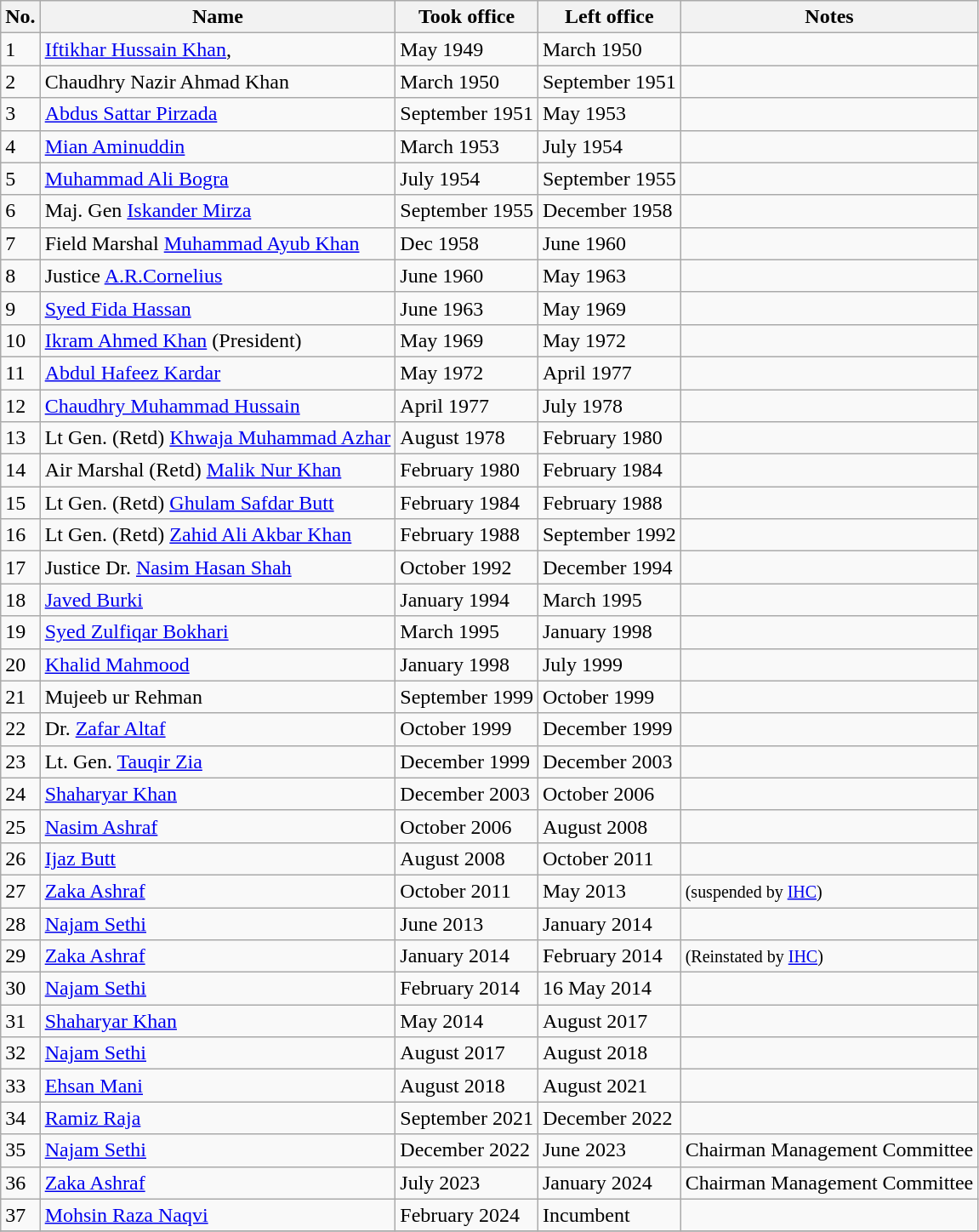<table class="wikitable sortable">
<tr>
<th>No.</th>
<th>Name</th>
<th>Took office</th>
<th>Left office</th>
<th>Notes</th>
</tr>
<tr>
<td>1</td>
<td><a href='#'>Iftikhar Hussain Khan</a>,</td>
<td>May 1949</td>
<td>March 1950</td>
<td></td>
</tr>
<tr>
<td>2</td>
<td>Chaudhry Nazir Ahmad Khan</td>
<td>March 1950</td>
<td>September 1951</td>
<td></td>
</tr>
<tr>
<td>3</td>
<td><a href='#'>Abdus Sattar Pirzada</a></td>
<td>September 1951</td>
<td>May 1953</td>
<td></td>
</tr>
<tr>
<td>4</td>
<td><a href='#'>Mian Aminuddin</a></td>
<td>March 1953</td>
<td>July 1954</td>
<td></td>
</tr>
<tr>
<td>5</td>
<td><a href='#'>Muhammad Ali Bogra</a></td>
<td>July 1954</td>
<td>September 1955</td>
<td></td>
</tr>
<tr>
<td>6</td>
<td>Maj. Gen <a href='#'>Iskander Mirza</a></td>
<td>September 1955</td>
<td>December 1958</td>
<td></td>
</tr>
<tr>
<td>7</td>
<td>Field Marshal <a href='#'>Muhammad Ayub Khan</a></td>
<td>Dec 1958</td>
<td>June 1960</td>
<td></td>
</tr>
<tr>
<td>8</td>
<td>Justice <a href='#'>A.R.Cornelius</a></td>
<td>June 1960</td>
<td>May 1963</td>
<td></td>
</tr>
<tr>
<td>9</td>
<td><a href='#'>Syed Fida Hassan</a></td>
<td>June 1963</td>
<td>May 1969</td>
<td></td>
</tr>
<tr>
<td>10</td>
<td><a href='#'>Ikram Ahmed Khan</a> (President)</td>
<td>May 1969</td>
<td>May 1972</td>
<td></td>
</tr>
<tr>
<td>11</td>
<td><a href='#'>Abdul Hafeez Kardar</a></td>
<td>May 1972</td>
<td>April 1977</td>
<td></td>
</tr>
<tr>
<td>12</td>
<td><a href='#'>Chaudhry Muhammad Hussain</a></td>
<td>April 1977</td>
<td>July 1978</td>
<td></td>
</tr>
<tr>
<td>13</td>
<td>Lt Gen. (Retd) <a href='#'>Khwaja Muhammad Azhar</a></td>
<td>August 1978</td>
<td>February 1980</td>
<td></td>
</tr>
<tr>
<td>14</td>
<td>Air Marshal (Retd) <a href='#'>Malik Nur Khan</a></td>
<td>February 1980</td>
<td>February 1984</td>
<td></td>
</tr>
<tr>
<td>15</td>
<td>Lt Gen. (Retd) <a href='#'>Ghulam Safdar Butt</a></td>
<td>February 1984</td>
<td>February 1988</td>
<td></td>
</tr>
<tr>
<td>16</td>
<td>Lt Gen. (Retd) <a href='#'>Zahid Ali Akbar Khan</a></td>
<td>February 1988</td>
<td>September 1992</td>
<td></td>
</tr>
<tr>
<td>17</td>
<td>Justice Dr. <a href='#'>Nasim Hasan Shah</a></td>
<td>October 1992</td>
<td>December 1994</td>
<td></td>
</tr>
<tr>
<td>18</td>
<td><a href='#'>Javed Burki</a></td>
<td>January 1994</td>
<td>March 1995</td>
<td></td>
</tr>
<tr>
<td>19</td>
<td><a href='#'>Syed Zulfiqar Bokhari</a></td>
<td>March 1995</td>
<td>January 1998</td>
<td></td>
</tr>
<tr>
<td>20</td>
<td><a href='#'>Khalid Mahmood</a></td>
<td>January 1998</td>
<td>July 1999</td>
<td></td>
</tr>
<tr>
<td>21</td>
<td>Mujeeb ur Rehman</td>
<td>September 1999</td>
<td>October 1999</td>
<td></td>
</tr>
<tr>
<td>22</td>
<td>Dr. <a href='#'>Zafar Altaf</a></td>
<td>October 1999</td>
<td>December 1999</td>
<td></td>
</tr>
<tr>
<td>23</td>
<td>Lt. Gen. <a href='#'>Tauqir Zia</a></td>
<td>December 1999</td>
<td>December 2003</td>
<td></td>
</tr>
<tr>
<td>24</td>
<td><a href='#'>Shaharyar Khan</a></td>
<td>December 2003</td>
<td>October 2006</td>
<td></td>
</tr>
<tr>
<td>25</td>
<td><a href='#'>Nasim Ashraf</a></td>
<td>October 2006</td>
<td>August 2008</td>
<td></td>
</tr>
<tr>
<td>26</td>
<td><a href='#'>Ijaz Butt</a></td>
<td>August 2008</td>
<td>October 2011</td>
<td></td>
</tr>
<tr>
<td>27</td>
<td><a href='#'>Zaka Ashraf</a></td>
<td>October 2011</td>
<td>May 2013</td>
<td><small>(suspended by <a href='#'>IHC</a>)</small></td>
</tr>
<tr>
<td>28</td>
<td><a href='#'>Najam Sethi</a></td>
<td>June 2013</td>
<td>January 2014</td>
<td></td>
</tr>
<tr>
<td>29</td>
<td><a href='#'>Zaka Ashraf</a></td>
<td>January 2014</td>
<td>February 2014</td>
<td><small>(Reinstated by <a href='#'>IHC</a>)</small></td>
</tr>
<tr>
<td>30</td>
<td><a href='#'>Najam Sethi</a></td>
<td>February 2014</td>
<td>16 May 2014</td>
<td></td>
</tr>
<tr>
<td>31</td>
<td><a href='#'>Shaharyar Khan</a></td>
<td>May 2014</td>
<td>August 2017</td>
<td></td>
</tr>
<tr>
<td>32</td>
<td><a href='#'>Najam Sethi</a></td>
<td>August 2017</td>
<td>August 2018</td>
<td></td>
</tr>
<tr>
<td>33</td>
<td><a href='#'>Ehsan Mani</a></td>
<td>August 2018</td>
<td>August 2021</td>
<td></td>
</tr>
<tr>
<td>34</td>
<td><a href='#'>Ramiz Raja</a></td>
<td>September 2021</td>
<td>December 2022</td>
<td></td>
</tr>
<tr>
<td>35</td>
<td><a href='#'>Najam Sethi</a></td>
<td>December 2022</td>
<td>June 2023</td>
<td>Chairman Management Committee</td>
</tr>
<tr>
<td>36</td>
<td><a href='#'>Zaka Ashraf</a></td>
<td>July 2023</td>
<td>January 2024</td>
<td>Chairman Management Committee</td>
</tr>
<tr>
<td>37</td>
<td><a href='#'>Mohsin Raza Naqvi</a></td>
<td>February 2024</td>
<td>Incumbent</td>
<td></td>
</tr>
<tr>
</tr>
</table>
